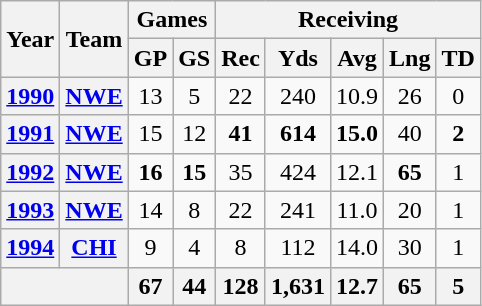<table class="wikitable" style="text-align:center">
<tr>
<th rowspan="2">Year</th>
<th rowspan="2">Team</th>
<th colspan="2">Games</th>
<th colspan="5">Receiving</th>
</tr>
<tr>
<th>GP</th>
<th>GS</th>
<th>Rec</th>
<th>Yds</th>
<th>Avg</th>
<th>Lng</th>
<th>TD</th>
</tr>
<tr>
<th><a href='#'>1990</a></th>
<th><a href='#'>NWE</a></th>
<td>13</td>
<td>5</td>
<td>22</td>
<td>240</td>
<td>10.9</td>
<td>26</td>
<td>0</td>
</tr>
<tr>
<th><a href='#'>1991</a></th>
<th><a href='#'>NWE</a></th>
<td>15</td>
<td>12</td>
<td><strong>41</strong></td>
<td><strong>614</strong></td>
<td><strong>15.0</strong></td>
<td>40</td>
<td><strong>2</strong></td>
</tr>
<tr>
<th><a href='#'>1992</a></th>
<th><a href='#'>NWE</a></th>
<td><strong>16</strong></td>
<td><strong>15</strong></td>
<td>35</td>
<td>424</td>
<td>12.1</td>
<td><strong>65</strong></td>
<td>1</td>
</tr>
<tr>
<th><a href='#'>1993</a></th>
<th><a href='#'>NWE</a></th>
<td>14</td>
<td>8</td>
<td>22</td>
<td>241</td>
<td>11.0</td>
<td>20</td>
<td>1</td>
</tr>
<tr>
<th><a href='#'>1994</a></th>
<th><a href='#'>CHI</a></th>
<td>9</td>
<td>4</td>
<td>8</td>
<td>112</td>
<td>14.0</td>
<td>30</td>
<td>1</td>
</tr>
<tr>
<th colspan="2"></th>
<th>67</th>
<th>44</th>
<th>128</th>
<th>1,631</th>
<th>12.7</th>
<th>65</th>
<th>5</th>
</tr>
</table>
